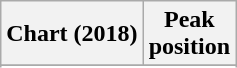<table class="wikitable sortable plainrowheaders" style="text-align:center">
<tr>
<th scope="col">Chart (2018)</th>
<th scope="col">Peak<br> position</th>
</tr>
<tr>
</tr>
<tr>
</tr>
<tr>
</tr>
<tr>
</tr>
<tr>
</tr>
<tr>
</tr>
</table>
